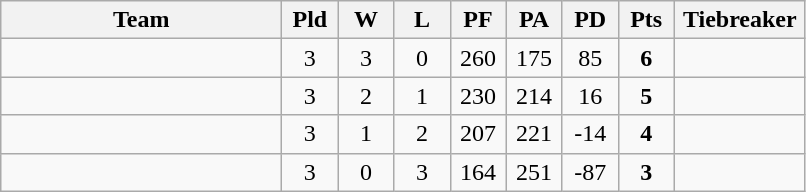<table class="wikitable" style="text-align:center;">
<tr>
<th width=180>Team</th>
<th width=30>Pld</th>
<th width=30>W</th>
<th width=30>L</th>
<th width=30>PF</th>
<th width=30>PA</th>
<th width=30>PD</th>
<th width=30>Pts</th>
<th width=80>Tiebreaker</th>
</tr>
<tr>
<td align="left"></td>
<td>3</td>
<td>3</td>
<td>0</td>
<td>260</td>
<td>175</td>
<td>85</td>
<td><strong>6</strong></td>
<td></td>
</tr>
<tr>
<td align="left"></td>
<td>3</td>
<td>2</td>
<td>1</td>
<td>230</td>
<td>214</td>
<td>16</td>
<td><strong>5</strong></td>
<td></td>
</tr>
<tr>
<td align="left"></td>
<td>3</td>
<td>1</td>
<td>2</td>
<td>207</td>
<td>221</td>
<td>-14</td>
<td><strong>4</strong></td>
<td></td>
</tr>
<tr>
<td align="left"></td>
<td>3</td>
<td>0</td>
<td>3</td>
<td>164</td>
<td>251</td>
<td>-87</td>
<td><strong>3</strong></td>
<td></td>
</tr>
</table>
